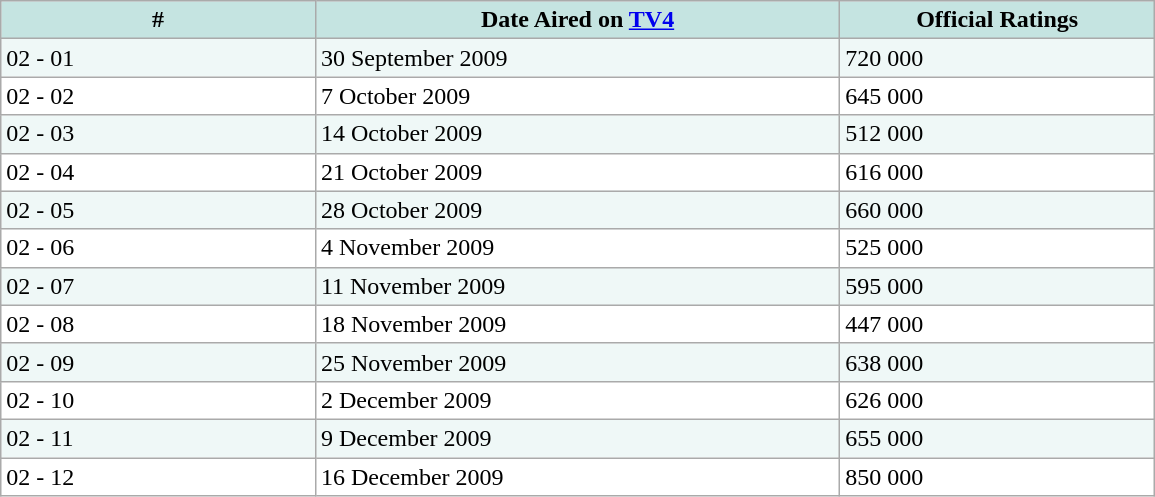<table class="wikitable">
<tr>
<th style="background-color: #C5E4E1" width=15%>#</th>
<th style="background-color: #C5E4E1" width=25%>Date Aired on <a href='#'>TV4</a></th>
<th style="background-color: #C5E4E1" width=15%>Official Ratings</th>
</tr>
<tr style="background-color: #EFF8F7" |>
<td>02 - 01</td>
<td>30 September 2009</td>
<td>720 000</td>
</tr>
<tr style="background-color: #FFFFFF" |>
<td>02 - 02</td>
<td>7 October 2009</td>
<td>645 000</td>
</tr>
<tr style="background-color: #EFF8F7" |>
<td>02 - 03</td>
<td>14 October 2009</td>
<td>512 000</td>
</tr>
<tr style="background-color: #FFFFFF" |>
<td>02 - 04</td>
<td>21 October 2009</td>
<td>616 000</td>
</tr>
<tr style="background-color: #EFF8F7" |>
<td>02 - 05</td>
<td>28 October 2009</td>
<td>660 000</td>
</tr>
<tr style="background-color: #FFFFFF" |>
<td>02 - 06</td>
<td>4 November 2009</td>
<td>525 000</td>
</tr>
<tr style="background-color: #EFF8F7" |>
<td>02 - 07</td>
<td>11 November 2009</td>
<td>595 000</td>
</tr>
<tr style="background-color: #FFFFFF" |>
<td>02 - 08</td>
<td>18 November 2009</td>
<td>447 000</td>
</tr>
<tr style="background-color: #EFF8F7" |>
<td>02 - 09</td>
<td>25 November 2009</td>
<td>638 000</td>
</tr>
<tr style="background-color: #FFFFFF" |>
<td>02 - 10</td>
<td>2 December 2009</td>
<td>626 000</td>
</tr>
<tr style="background-color: #EFF8F7" |>
<td>02 - 11</td>
<td>9 December 2009</td>
<td>655 000</td>
</tr>
<tr style="background-color: #FFFFFF" |>
<td>02 - 12</td>
<td>16 December 2009</td>
<td>850 000</td>
</tr>
</table>
